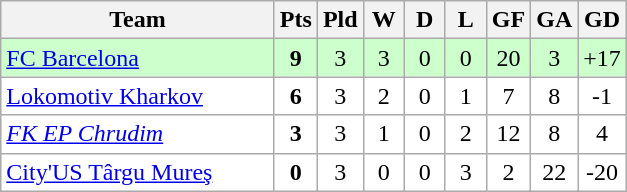<table class="wikitable" style="text-align: center;">
<tr>
<th width="175">Team</th>
<th width="20">Pts</th>
<th width="20">Pld</th>
<th width="20">W</th>
<th width="20">D</th>
<th width="20">L</th>
<th width="20">GF</th>
<th width="20">GA</th>
<th width="20">GD</th>
</tr>
<tr bgcolor=#ccffcc>
<td align="left"> <a href='#'>FC Barcelona</a></td>
<td><strong>9</strong></td>
<td>3</td>
<td>3</td>
<td>0</td>
<td>0</td>
<td>20</td>
<td>3</td>
<td>+17</td>
</tr>
<tr bgcolor=ffffff>
<td align="left"> <a href='#'>Lokomotiv Kharkov</a></td>
<td><strong>6</strong></td>
<td>3</td>
<td>2</td>
<td>0</td>
<td>1</td>
<td>7</td>
<td>8</td>
<td>-1</td>
</tr>
<tr bgcolor=ffffff>
<td align="left"> <em><a href='#'>FK EP Chrudim</a></em></td>
<td><strong>3</strong></td>
<td>3</td>
<td>1</td>
<td>0</td>
<td>2</td>
<td>12</td>
<td>8</td>
<td>4</td>
</tr>
<tr bgcolor=ffffff>
<td align="left"> <a href='#'>City'US Târgu Mureş</a></td>
<td><strong>0</strong></td>
<td>3</td>
<td>0</td>
<td>0</td>
<td>3</td>
<td>2</td>
<td>22</td>
<td>-20</td>
</tr>
</table>
